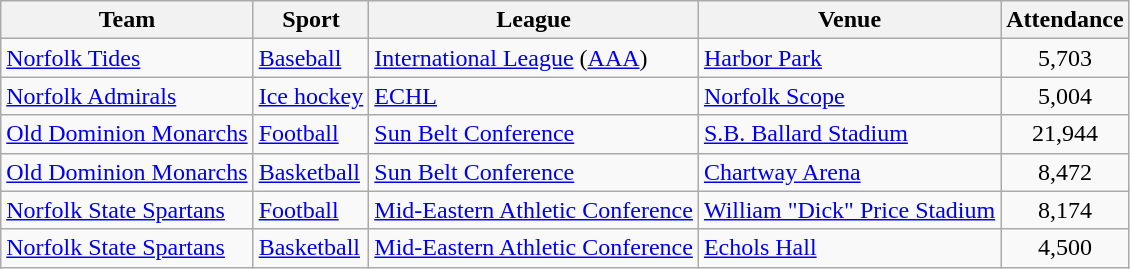<table class="wikitable">
<tr>
<th>Team</th>
<th>Sport</th>
<th>League</th>
<th>Venue</th>
<th>Attendance</th>
</tr>
<tr>
<td><a href='#'>Norfolk Tides</a></td>
<td><a href='#'>Baseball</a></td>
<td><a href='#'>International League</a> (<a href='#'>AAA</a>)</td>
<td><a href='#'>Harbor Park</a></td>
<td align="center">5,703</td>
</tr>
<tr>
<td><a href='#'>Norfolk Admirals</a></td>
<td><a href='#'>Ice hockey</a></td>
<td><a href='#'>ECHL</a></td>
<td><a href='#'>Norfolk Scope</a></td>
<td align="center">5,004</td>
</tr>
<tr>
<td><a href='#'>Old Dominion Monarchs</a></td>
<td><a href='#'>Football</a></td>
<td><a href='#'>Sun Belt Conference</a></td>
<td><a href='#'>S.B. Ballard Stadium</a></td>
<td align="center">21,944</td>
</tr>
<tr>
<td><a href='#'>Old Dominion Monarchs</a></td>
<td><a href='#'>Basketball</a></td>
<td><a href='#'>Sun Belt Conference</a></td>
<td><a href='#'>Chartway Arena</a></td>
<td align="center">8,472</td>
</tr>
<tr>
<td><a href='#'>Norfolk State Spartans</a></td>
<td><a href='#'>Football</a></td>
<td><a href='#'>Mid-Eastern Athletic Conference</a></td>
<td><a href='#'>William "Dick" Price Stadium</a></td>
<td align="center">8,174</td>
</tr>
<tr>
<td><a href='#'>Norfolk State Spartans</a></td>
<td><a href='#'>Basketball</a></td>
<td><a href='#'>Mid-Eastern Athletic Conference</a></td>
<td><a href='#'>Echols Hall</a></td>
<td align="center">4,500</td>
</tr>
</table>
